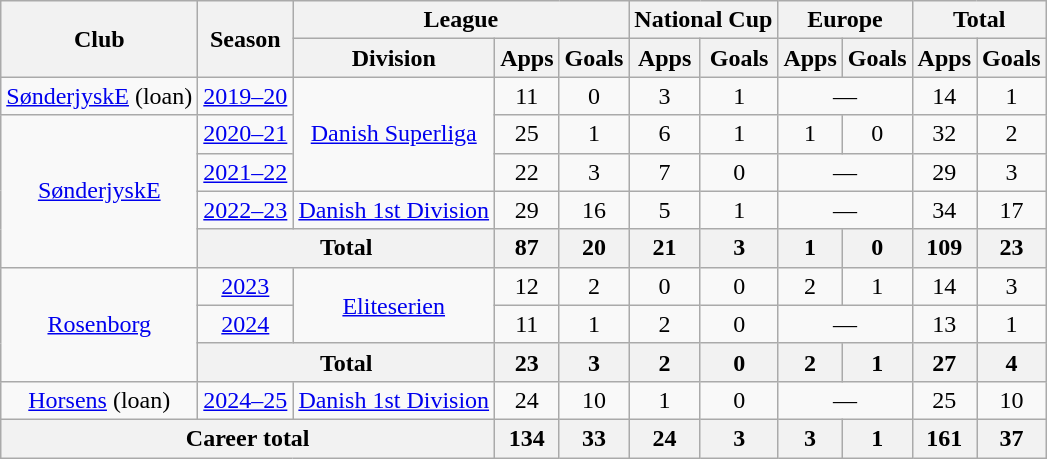<table class="wikitable" style="text-align: center;">
<tr>
<th rowspan="2">Club</th>
<th rowspan="2">Season</th>
<th colspan="3">League</th>
<th colspan="2">National Cup</th>
<th colspan="2">Europe</th>
<th colspan="2">Total</th>
</tr>
<tr>
<th>Division</th>
<th>Apps</th>
<th>Goals</th>
<th>Apps</th>
<th>Goals</th>
<th>Apps</th>
<th>Goals</th>
<th>Apps</th>
<th>Goals</th>
</tr>
<tr>
<td rowspan="1"><a href='#'>SønderjyskE</a> (loan)</td>
<td><a href='#'>2019–20</a></td>
<td rowspan="3"><a href='#'>Danish Superliga</a></td>
<td>11</td>
<td>0</td>
<td>3</td>
<td>1</td>
<td colspan="2">—</td>
<td>14</td>
<td>1</td>
</tr>
<tr>
<td rowspan="4"><a href='#'>SønderjyskE</a></td>
<td><a href='#'>2020–21</a></td>
<td>25</td>
<td>1</td>
<td>6</td>
<td>1</td>
<td>1</td>
<td>0</td>
<td>32</td>
<td>2</td>
</tr>
<tr>
<td><a href='#'>2021–22</a></td>
<td>22</td>
<td>3</td>
<td>7</td>
<td>0</td>
<td colspan="2">—</td>
<td>29</td>
<td>3</td>
</tr>
<tr>
<td><a href='#'>2022–23</a></td>
<td rowspan="1"><a href='#'>Danish 1st Division</a></td>
<td>29</td>
<td>16</td>
<td>5</td>
<td>1</td>
<td colspan="2">—</td>
<td>34</td>
<td>17</td>
</tr>
<tr>
<th colspan="2">Total</th>
<th>87</th>
<th>20</th>
<th>21</th>
<th>3</th>
<th>1</th>
<th>0</th>
<th>109</th>
<th>23</th>
</tr>
<tr>
<td rowspan="3"><a href='#'>Rosenborg</a></td>
<td><a href='#'>2023</a></td>
<td rowspan="2"><a href='#'>Eliteserien</a></td>
<td>12</td>
<td>2</td>
<td>0</td>
<td>0</td>
<td>2</td>
<td>1</td>
<td>14</td>
<td>3</td>
</tr>
<tr>
<td><a href='#'>2024</a></td>
<td>11</td>
<td>1</td>
<td>2</td>
<td>0</td>
<td colspan="2">—</td>
<td>13</td>
<td>1</td>
</tr>
<tr>
<th colspan="2">Total</th>
<th>23</th>
<th>3</th>
<th>2</th>
<th>0</th>
<th>2</th>
<th>1</th>
<th>27</th>
<th>4</th>
</tr>
<tr>
<td rowspan="1"><a href='#'>Horsens</a> (loan)</td>
<td><a href='#'>2024–25</a></td>
<td rowspan="1"><a href='#'>Danish 1st Division</a></td>
<td>24</td>
<td>10</td>
<td>1</td>
<td>0</td>
<td colspan="2">—</td>
<td>25</td>
<td>10</td>
</tr>
<tr>
<th colspan="3">Career total</th>
<th>134</th>
<th>33</th>
<th>24</th>
<th>3</th>
<th>3</th>
<th>1</th>
<th>161</th>
<th>37</th>
</tr>
</table>
